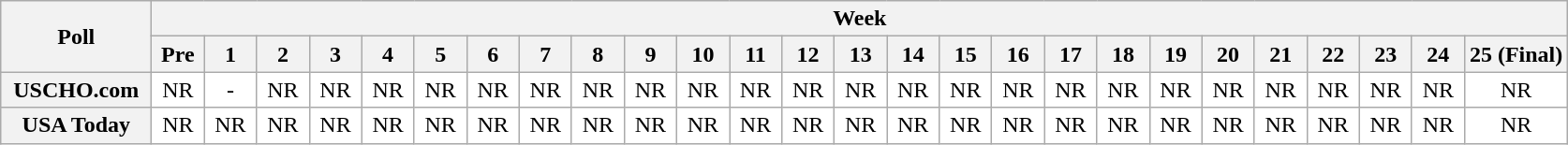<table class="wikitable" style="white-space:nowrap;">
<tr>
<th scope="col" width="100" rowspan="2">Poll</th>
<th colspan="30">Week</th>
</tr>
<tr>
<th scope="col" width="30">Pre</th>
<th scope="col" width="30">1</th>
<th scope="col" width="30">2</th>
<th scope="col" width="30">3</th>
<th scope="col" width="30">4</th>
<th scope="col" width="30">5</th>
<th scope="col" width="30">6</th>
<th scope="col" width="30">7</th>
<th scope="col" width="30">8</th>
<th scope="col" width="30">9</th>
<th scope="col" width="30">10</th>
<th scope="col" width="30">11</th>
<th scope="col" width="30">12</th>
<th scope="col" width="30">13</th>
<th scope="col" width="30">14</th>
<th scope="col" width="30">15</th>
<th scope="col" width="30">16</th>
<th scope="col" width="30">17</th>
<th scope="col" width="30">18</th>
<th scope="col" width="30">19</th>
<th scope="col" width="30">20</th>
<th scope="col" width="30">21</th>
<th scope="col" width="30">22</th>
<th scope="col" width="30">23</th>
<th scope="col" width="30">24</th>
<th scope="col" width="30">25 (Final)</th>
</tr>
<tr style="text-align:center;">
<th>USCHO.com</th>
<td bgcolor=FFFFFF>NR</td>
<td bgcolor=FFFFFF>-</td>
<td bgcolor=FFFFFF>NR</td>
<td bgcolor=FFFFFF>NR</td>
<td bgcolor=FFFFFF>NR</td>
<td bgcolor=FFFFFF>NR</td>
<td bgcolor=FFFFFF>NR</td>
<td bgcolor=FFFFFF>NR</td>
<td bgcolor=FFFFFF>NR</td>
<td bgcolor=FFFFFF>NR</td>
<td bgcolor=FFFFFF>NR</td>
<td bgcolor=FFFFFF>NR</td>
<td bgcolor=FFFFFF>NR</td>
<td bgcolor=FFFFFF>NR</td>
<td bgcolor=FFFFFF>NR</td>
<td bgcolor=FFFFFF>NR</td>
<td bgcolor=FFFFFF>NR</td>
<td bgcolor=FFFFFF>NR</td>
<td bgcolor=FFFFFF>NR</td>
<td bgcolor=FFFFFF>NR</td>
<td bgcolor=FFFFFF>NR</td>
<td bgcolor=FFFFFF>NR</td>
<td bgcolor=FFFFFF>NR</td>
<td bgcolor=FFFFFF>NR</td>
<td bgcolor=FFFFFF>NR</td>
<td bgcolor=FFFFFF>NR</td>
</tr>
<tr style="text-align:center;">
<th>USA Today</th>
<td bgcolor=FFFFFF>NR</td>
<td bgcolor=FFFFFF>NR</td>
<td bgcolor=FFFFFF>NR</td>
<td bgcolor=FFFFFF>NR</td>
<td bgcolor=FFFFFF>NR</td>
<td bgcolor=FFFFFF>NR</td>
<td bgcolor=FFFFFF>NR</td>
<td bgcolor=FFFFFF>NR</td>
<td bgcolor=FFFFFF>NR</td>
<td bgcolor=FFFFFF>NR</td>
<td bgcolor=FFFFFF>NR</td>
<td bgcolor=FFFFFF>NR</td>
<td bgcolor=FFFFFF>NR</td>
<td bgcolor=FFFFFF>NR</td>
<td bgcolor=FFFFFF>NR</td>
<td bgcolor=FFFFFF>NR</td>
<td bgcolor=FFFFFF>NR</td>
<td bgcolor=FFFFFF>NR</td>
<td bgcolor=FFFFFF>NR</td>
<td bgcolor=FFFFFF>NR</td>
<td bgcolor=FFFFFF>NR</td>
<td bgcolor=FFFFFF>NR</td>
<td bgcolor=FFFFFF>NR</td>
<td bgcolor=FFFFFF>NR</td>
<td bgcolor=FFFFFF>NR</td>
<td bgcolor=FFFFFF>NR</td>
</tr>
</table>
